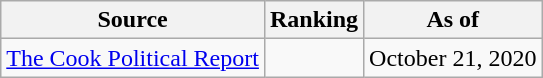<table class="wikitable" style="text-align:center">
<tr>
<th>Source</th>
<th>Ranking</th>
<th>As of</th>
</tr>
<tr>
<td align=left><a href='#'>The Cook Political Report</a></td>
<td></td>
<td>October 21, 2020</td>
</tr>
</table>
